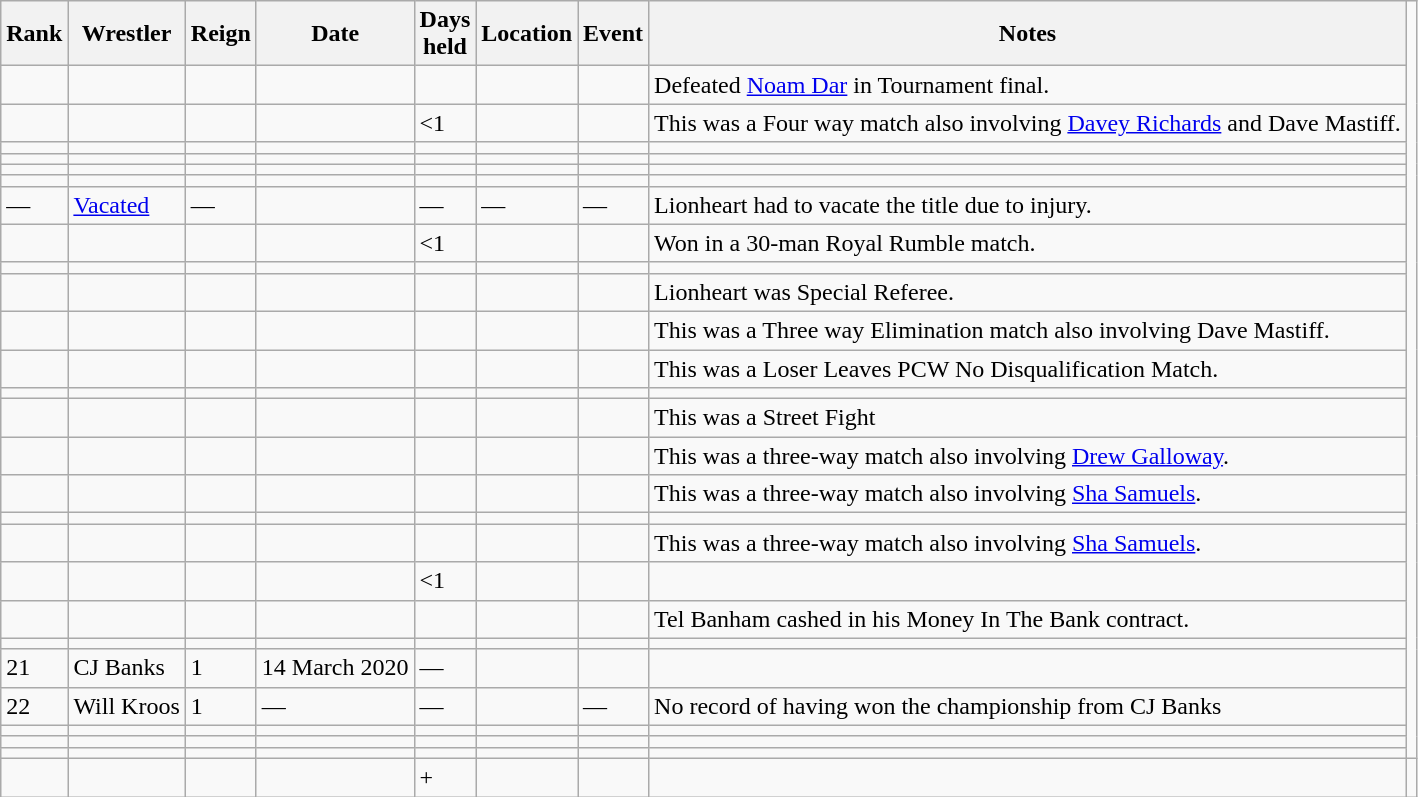<table class="wikitable sortable">
<tr>
<th>Rank</th>
<th>Wrestler</th>
<th>Reign</th>
<th>Date</th>
<th>Days<br>held</th>
<th>Location</th>
<th>Event</th>
<th>Notes</th>
</tr>
<tr>
<td></td>
<td></td>
<td></td>
<td></td>
<td></td>
<td></td>
<td></td>
<td align="left">Defeated <a href='#'>Noam Dar</a> in Tournament final.</td>
</tr>
<tr>
<td></td>
<td></td>
<td></td>
<td></td>
<td data-sort-value=0.2><1</td>
<td></td>
<td></td>
<td align="left">This was a Four way match also involving <a href='#'>Davey Richards</a> and Dave Mastiff.</td>
</tr>
<tr>
<td></td>
<td></td>
<td></td>
<td></td>
<td></td>
<td></td>
<td></td>
<td align="left"></td>
</tr>
<tr>
<td></td>
<td></td>
<td></td>
<td></td>
<td></td>
<td></td>
<td></td>
<td align="left"></td>
</tr>
<tr>
<td></td>
<td></td>
<td></td>
<td></td>
<td></td>
<td></td>
<td></td>
<td align="left"></td>
</tr>
<tr>
<td></td>
<td></td>
<td></td>
<td></td>
<td></td>
<td></td>
<td></td>
<td align="left"></td>
</tr>
<tr>
<td>—</td>
<td><a href='#'>Vacated</a></td>
<td>—</td>
<td></td>
<td>—</td>
<td>—</td>
<td>—</td>
<td align="left">Lionheart had to vacate the title due to injury.</td>
</tr>
<tr>
<td></td>
<td></td>
<td></td>
<td></td>
<td data-sort-value=0.2><1</td>
<td></td>
<td></td>
<td align="left">Won in a 30-man Royal Rumble match.</td>
</tr>
<tr>
<td></td>
<td></td>
<td></td>
<td></td>
<td></td>
<td></td>
<td></td>
<td align="left"></td>
</tr>
<tr>
<td></td>
<td></td>
<td></td>
<td></td>
<td></td>
<td></td>
<td></td>
<td align="left">Lionheart was Special Referee.</td>
</tr>
<tr>
<td></td>
<td></td>
<td></td>
<td></td>
<td></td>
<td></td>
<td></td>
<td align="left">This was a Three way Elimination match also involving Dave Mastiff.</td>
</tr>
<tr>
<td></td>
<td></td>
<td></td>
<td></td>
<td></td>
<td></td>
<td></td>
<td align="left">This was a Loser Leaves PCW No Disqualification Match.</td>
</tr>
<tr>
<td></td>
<td></td>
<td></td>
<td></td>
<td></td>
<td></td>
<td></td>
<td align="left"></td>
</tr>
<tr>
<td></td>
<td></td>
<td></td>
<td></td>
<td></td>
<td></td>
<td></td>
<td align="left">This was a Street Fight</td>
</tr>
<tr>
<td></td>
<td></td>
<td></td>
<td></td>
<td></td>
<td></td>
<td></td>
<td align="left">This was a three-way match also involving <a href='#'>Drew Galloway</a>.</td>
</tr>
<tr>
<td></td>
<td></td>
<td></td>
<td></td>
<td></td>
<td></td>
<td></td>
<td align="left">This was a three-way match also involving <a href='#'>Sha Samuels</a>.</td>
</tr>
<tr>
<td></td>
<td></td>
<td></td>
<td></td>
<td></td>
<td></td>
<td></td>
<td align="left"></td>
</tr>
<tr>
<td></td>
<td></td>
<td></td>
<td></td>
<td></td>
<td></td>
<td></td>
<td align="left">This was a three-way match also involving <a href='#'>Sha Samuels</a>.</td>
</tr>
<tr>
<td></td>
<td></td>
<td></td>
<td></td>
<td data-sort-value=0.2><1</td>
<td></td>
<td></td>
<td align="left"></td>
</tr>
<tr>
<td></td>
<td></td>
<td></td>
<td></td>
<td></td>
<td></td>
<td></td>
<td align="left">Tel Banham cashed in his Money In The Bank contract.</td>
</tr>
<tr>
<td></td>
<td></td>
<td></td>
<td></td>
<td></td>
<td></td>
<td></td>
<td align="left"></td>
</tr>
<tr>
<td>21</td>
<td>CJ Banks</td>
<td>1</td>
<td>14 March 2020</td>
<td>—</td>
<td></td>
<td></td>
<td></td>
</tr>
<tr>
<td>22</td>
<td>Will Kroos</td>
<td>1</td>
<td>—</td>
<td>—</td>
<td></td>
<td>—</td>
<td>No record of having won the championship from CJ Banks</td>
</tr>
<tr>
<td></td>
<td></td>
<td></td>
<td></td>
<td></td>
<td></td>
<td></td>
<td align="left"></td>
</tr>
<tr>
<td></td>
<td></td>
<td></td>
<td></td>
<td></td>
<td></td>
<td></td>
<td align="left"></td>
</tr>
<tr>
<td></td>
<td></td>
<td></td>
<td></td>
<td></td>
<td></td>
<td></td>
<td align="left"></td>
</tr>
<tr>
<td></td>
<td></td>
<td></td>
<td></td>
<td>+</td>
<td></td>
<td></td>
<td align="left"></td>
<td></td>
</tr>
</table>
